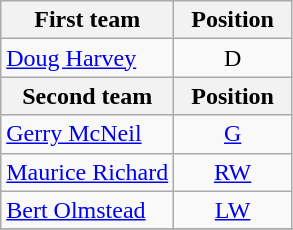<table class="wikitable">
<tr>
<th>First team</th>
<th>  Position  </th>
</tr>
<tr>
<td><a href='#'>Doug Harvey</a></td>
<td align=center>D</td>
</tr>
<tr>
<th>Second team</th>
<th>  Position  </th>
</tr>
<tr>
<td><a href='#'>Gerry McNeil</a></td>
<td align=center><a href='#'>G</a></td>
</tr>
<tr>
<td><a href='#'>Maurice Richard</a></td>
<td align=center><a href='#'>RW</a></td>
</tr>
<tr>
<td><a href='#'>Bert Olmstead</a></td>
<td align=center><a href='#'>LW</a></td>
</tr>
<tr>
</tr>
</table>
